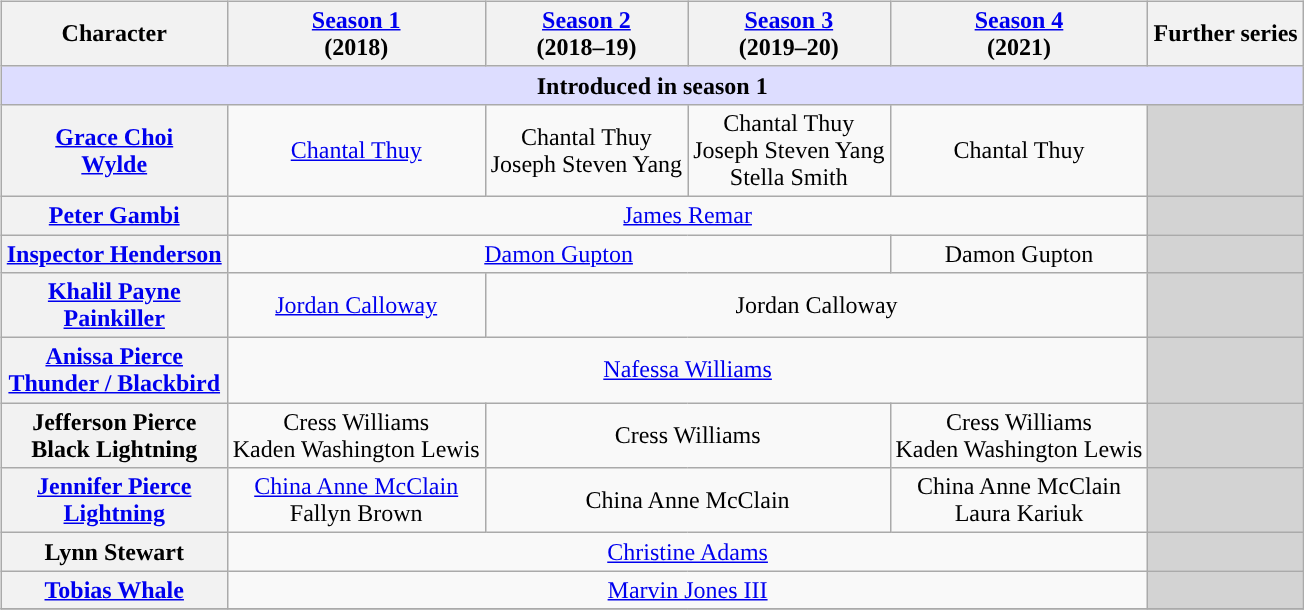<table class="toccolours collapsible" style="width:100%; background:inherit">
<tr>
<td><br><table class="wikitable" style="text-align:center;">
<tr>
<th scope="col">Character</th>
<th scope="col"><a href='#'>Season 1</a><br>(2018)</th>
<th scope="col"><a href='#'>Season 2</a><br>(2018–19)</th>
<th scope="col"><a href='#'>Season 3</a><br>(2019–20)</th>
<th scope="col"><a href='#'>Season 4</a><br>(2021)</th>
<th scope="col">Further series</th>
</tr>
<tr>
<th colspan="6" scope="row" style="background-color:#ddf;">Introduced in season 1</th>
</tr>
<tr>
<th scope="row"><a href='#'>Grace Choi<br>Wylde</a></th>
<td><a href='#'>Chantal Thuy</a></td>
<td>Chantal Thuy<br>Joseph Steven Yang</td>
<td>Chantal Thuy<br>Joseph Steven Yang<br>Stella Smith</td>
<td>Chantal Thuy </td>
<td style="background-color:lightgrey;"></td>
</tr>
<tr>
<th scope="row"><a href='#'>Peter Gambi</a></th>
<td colspan="4"><a href='#'>James Remar</a> </td>
<td style="background-color:lightgrey;"></td>
</tr>
<tr>
<th scope="row"><a href='#'>Inspector Henderson</a></th>
<td colspan="3"><a href='#'>Damon Gupton</a> </td>
<td>Damon Gupton </td>
<td style="background-color:lightgrey;"></td>
</tr>
<tr>
<th scope="row"><a href='#'>Khalil Payne<br>Painkiller</a></th>
<td><a href='#'>Jordan Calloway</a></td>
<td colspan="3">Jordan Calloway </td>
<td style="background-color:lightgrey;"></td>
</tr>
<tr>
<th scope="row"><a href='#'>Anissa Pierce <br>Thunder / Blackbird</a></th>
<td colspan="4"><a href='#'>Nafessa Williams</a> </td>
<td style="background-color:lightgrey;"></td>
</tr>
<tr>
<th scope="row">Jefferson Pierce <br>Black Lightning</th>
<td>Cress Williams  <br>Kaden Washington Lewis</td>
<td colspan="2">Cress Williams </td>
<td>Cress Williams  <br>Kaden Washington Lewis</td>
<td style="background-color:lightgrey;"><a href='#'></a>  <a href='#'></a></td>
</tr>
<tr>
<th scope="row"><a href='#'>Jennifer Pierce<br>Lightning</a></th>
<td><a href='#'>China Anne McClain</a>  <br>Fallyn Brown</td>
<td colspan="2">China Anne McClain </td>
<td>China Anne McClain <br>Laura Kariuk</td>
<td style="background-color:lightgrey;"></td>
</tr>
<tr>
<th scope="row">Lynn Stewart</th>
<td colspan="4"><a href='#'>Christine Adams</a> </td>
<td style="background-color:lightgrey;"></td>
</tr>
<tr>
<th scope="row"><a href='#'>Tobias Whale</a></th>
<td colspan="4"><a href='#'>Marvin Jones III</a> </td>
<td style="background-color:lightgrey;"></td>
</tr>
<tr>
</tr>
</table>
</td>
</tr>
</table>
